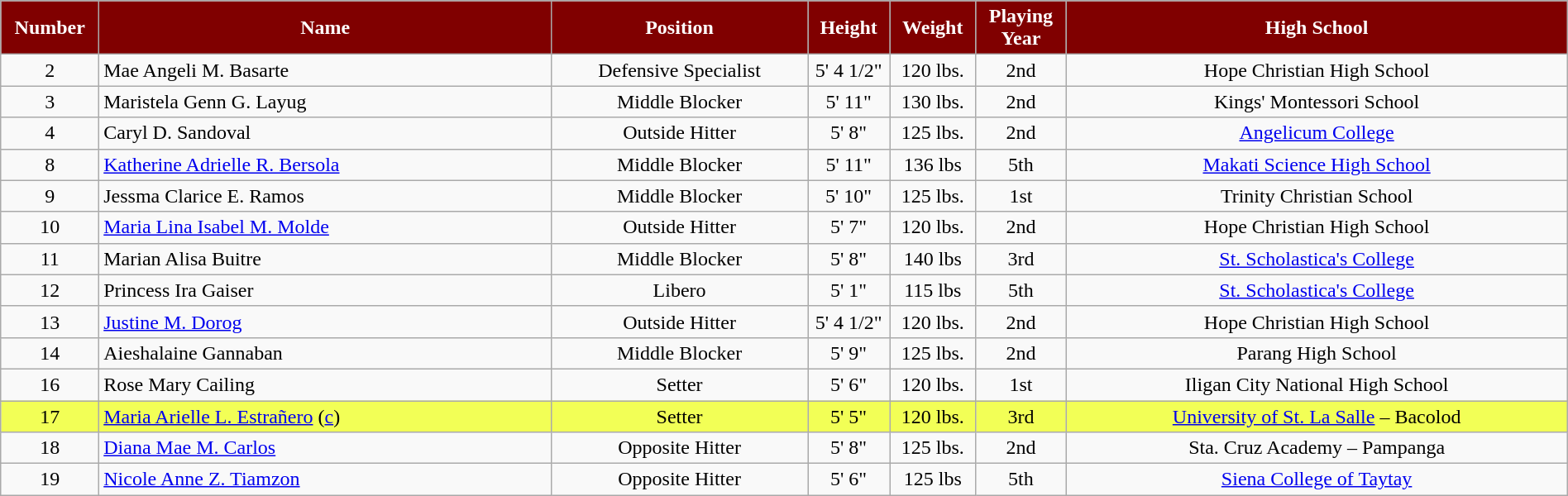<table class="wikitable sortable" style="font-size:100%; text-align:center; width:100%;">
<tr>
<th style="width:10px; background:#800000; color:white;">Number</th>
<th style="width:18em; background:#800000; color:white;">Name</th>
<th style="width:10em; background:#800000; color:white;">Position</th>
<th style="width:20px; background:#800000; color:white;">Height</th>
<th style="width:20px; background:#800000; color:white;">Weight</th>
<th style="width:20px; background:#800000; color:white;">Playing Year</th>
<th style="width:20em; background:#800000; color:white;">High School</th>
</tr>
<tr>
<td align=center>2</td>
<td align=left> Mae Angeli M. Basarte</td>
<td>Defensive Specialist</td>
<td>5' 4 1/2"</td>
<td>120 lbs.</td>
<td>2nd</td>
<td>Hope Christian High School</td>
</tr>
<tr>
<td align=center>3</td>
<td align=left> Maristela Genn G. Layug</td>
<td>Middle Blocker</td>
<td>5' 11"</td>
<td>130 lbs.</td>
<td>2nd</td>
<td>Kings' Montessori School</td>
</tr>
<tr>
<td align=center>4</td>
<td align=left> Caryl D. Sandoval</td>
<td>Outside Hitter</td>
<td>5' 8"</td>
<td>125 lbs.</td>
<td>2nd</td>
<td><a href='#'>Angelicum College</a></td>
</tr>
<tr>
<td align=center>8</td>
<td align=left> <a href='#'>Katherine Adrielle R. Bersola</a></td>
<td>Middle Blocker</td>
<td>5' 11"</td>
<td>136 lbs</td>
<td>5th</td>
<td><a href='#'>Makati Science High School</a></td>
</tr>
<tr>
<td align=center>9</td>
<td align=left> Jessma Clarice E. Ramos</td>
<td>Middle Blocker</td>
<td>5' 10"</td>
<td>125 lbs.</td>
<td>1st</td>
<td>Trinity Christian School</td>
</tr>
<tr>
<td align=center>10</td>
<td align=left> <a href='#'>Maria Lina Isabel M. Molde</a></td>
<td>Outside Hitter</td>
<td>5' 7"</td>
<td>120 lbs.</td>
<td>2nd</td>
<td>Hope Christian High School</td>
</tr>
<tr>
<td align=center>11</td>
<td align=left> Marian Alisa Buitre</td>
<td>Middle Blocker</td>
<td>5' 8"</td>
<td>140 lbs</td>
<td>3rd</td>
<td><a href='#'>St. Scholastica's College</a></td>
</tr>
<tr>
<td align=center>12</td>
<td align=left> Princess Ira Gaiser</td>
<td>Libero</td>
<td>5' 1"</td>
<td>115 lbs</td>
<td>5th</td>
<td><a href='#'>St. Scholastica's College</a></td>
</tr>
<tr>
<td align=center>13</td>
<td align=left> <a href='#'>Justine M. Dorog</a></td>
<td>Outside Hitter</td>
<td>5' 4 1/2"</td>
<td>120 lbs.</td>
<td>2nd</td>
<td>Hope Christian High School</td>
</tr>
<tr>
<td align=center>14</td>
<td align=left> Aieshalaine Gannaban</td>
<td>Middle Blocker</td>
<td>5' 9"</td>
<td>125 lbs.</td>
<td>2nd</td>
<td>Parang High School</td>
</tr>
<tr>
<td align=center>16</td>
<td align=left> Rose Mary Cailing</td>
<td>Setter</td>
<td>5' 6"</td>
<td>120 lbs.</td>
<td>1st</td>
<td>Iligan City National High School</td>
</tr>
<tr>
<td bgcolor=F2FF56 align=center>17</td>
<td bgcolor=F2FF56 align=left> <a href='#'>Maria Arielle L. Estrañero</a> (<a href='#'>c</a>)</td>
<td bgcolor=F2FF56>Setter</td>
<td bgcolor=F2FF56>5' 5"</td>
<td bgcolor=F2FF56>120 lbs.</td>
<td bgcolor=F2FF56>3rd</td>
<td bgcolor=F2FF56><a href='#'>University of St. La Salle</a> – Bacolod</td>
</tr>
<tr>
<td align=center>18</td>
<td align=left> <a href='#'>Diana Mae M. Carlos</a></td>
<td>Opposite Hitter</td>
<td>5' 8"</td>
<td>125 lbs.</td>
<td>2nd</td>
<td>Sta. Cruz Academy – Pampanga</td>
</tr>
<tr>
<td align=center>19</td>
<td align=left> <a href='#'>Nicole Anne Z. Tiamzon</a></td>
<td>Opposite Hitter</td>
<td>5' 6"</td>
<td>125 lbs</td>
<td>5th</td>
<td><a href='#'>Siena College of Taytay</a></td>
</tr>
</table>
